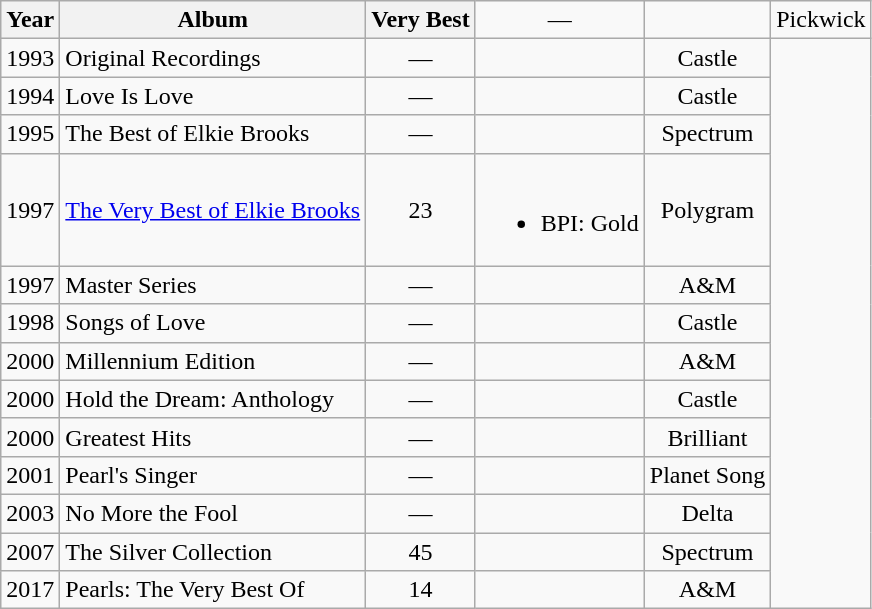<table class="wikitable" style="text-align:center;">
<tr>
<th>Year</th>
<th>Album</th>
<th>Very Best<em></th>
<td>—</td>
<td></td>
<td>Pickwick</td>
</tr>
<tr>
<td>1993</td>
<td style="text-align:left;"></em>Original Recordings<em></td>
<td>—</td>
<td></td>
<td>Castle</td>
</tr>
<tr>
<td>1994</td>
<td style="text-align:left;"></em>Love Is Love<em></td>
<td>—</td>
<td></td>
<td>Castle</td>
</tr>
<tr>
<td>1995</td>
<td style="text-align:left;"></em>The Best of Elkie Brooks<em></td>
<td>—</td>
<td></td>
<td>Spectrum</td>
</tr>
<tr>
<td>1997</td>
<td style="text-align:left;"></em><a href='#'>The Very Best of Elkie Brooks</a><em></td>
<td>23</td>
<td><br><ul><li>BPI: Gold</li></ul></td>
<td>Polygram</td>
</tr>
<tr>
<td>1997</td>
<td style="text-align:left;"></em>Master Series<em></td>
<td>—</td>
<td></td>
<td>A&M</td>
</tr>
<tr>
<td>1998</td>
<td style="text-align:left;"></em>Songs of Love<em></td>
<td>—</td>
<td></td>
<td>Castle</td>
</tr>
<tr>
<td>2000</td>
<td style="text-align:left;"></em>Millennium Edition<em></td>
<td>—</td>
<td></td>
<td>A&M</td>
</tr>
<tr>
<td>2000</td>
<td style="text-align:left;"></em>Hold the Dream: Anthology<em></td>
<td>—</td>
<td></td>
<td>Castle</td>
</tr>
<tr>
<td>2000</td>
<td style="text-align:left;"></em>Greatest Hits<em></td>
<td>—</td>
<td></td>
<td>Brilliant</td>
</tr>
<tr>
<td>2001</td>
<td style="text-align:left;"></em>Pearl's Singer<em></td>
<td>—</td>
<td></td>
<td>Planet Song</td>
</tr>
<tr>
<td>2003</td>
<td style="text-align:left;"></em>No More the Fool<em></td>
<td>—</td>
<td></td>
<td>Delta</td>
</tr>
<tr>
<td>2007</td>
<td style="text-align:left;"></em>The Silver Collection<em></td>
<td>45</td>
<td></td>
<td>Spectrum</td>
</tr>
<tr>
<td>2017</td>
<td style="text-align:left;"></em>Pearls: The Very Best Of<em></td>
<td>14</td>
<td></td>
<td>A&M</td>
</tr>
</table>
